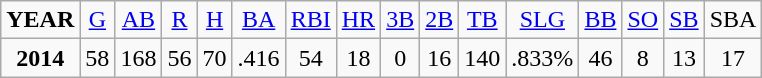<table class="sortable wikitable" style="text-align:center;">
<tr>
<td><strong>YEAR</strong></td>
<td><a href='#'>G</a></td>
<td><a href='#'>AB</a></td>
<td><a href='#'>R</a></td>
<td><a href='#'>H</a></td>
<td><a href='#'>BA</a></td>
<td><a href='#'>RBI</a></td>
<td><a href='#'>HR</a></td>
<td><a href='#'>3B</a></td>
<td><a href='#'>2B</a></td>
<td><a href='#'>TB</a></td>
<td><a href='#'>SLG</a></td>
<td><a href='#'>BB</a></td>
<td><a href='#'>SO</a></td>
<td><a href='#'>SB</a></td>
<td>SBA</td>
</tr>
<tr>
<td><strong>2014</strong></td>
<td>58</td>
<td>168</td>
<td>56</td>
<td>70</td>
<td>.416</td>
<td>54</td>
<td>18</td>
<td>0</td>
<td>16</td>
<td>140</td>
<td>.833%</td>
<td>46</td>
<td>8</td>
<td>13</td>
<td>17</td>
</tr>
</table>
